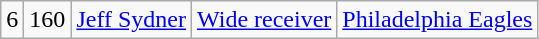<table class="wikitable" style="text-align:center">
<tr>
<td>6</td>
<td>160</td>
<td><a href='#'>Jeff Sydner</a></td>
<td><a href='#'>Wide receiver</a></td>
<td><a href='#'>Philadelphia Eagles</a></td>
</tr>
</table>
